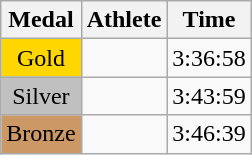<table class="wikitable">
<tr>
<th>Medal</th>
<th>Athlete</th>
<th>Time</th>
</tr>
<tr>
<td style="text-align:center;background-color:gold;">Gold</td>
<td></td>
<td>3:36:58</td>
</tr>
<tr>
<td style="text-align:center;background-color:silver;">Silver</td>
<td></td>
<td>3:43:59</td>
</tr>
<tr>
<td style="text-align:center;background-color:#CC9966;">Bronze</td>
<td></td>
<td>3:46:39</td>
</tr>
</table>
